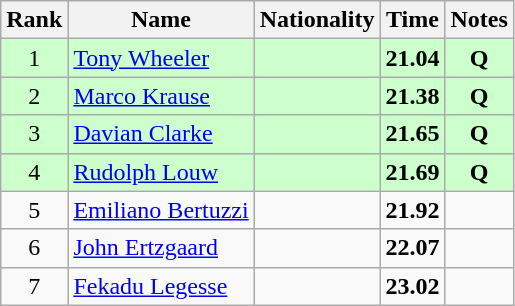<table class="wikitable sortable" style="text-align:center">
<tr>
<th>Rank</th>
<th>Name</th>
<th>Nationality</th>
<th>Time</th>
<th>Notes</th>
</tr>
<tr bgcolor=ccffcc>
<td>1</td>
<td align=left><a href='#'>Tony Wheeler</a></td>
<td align=left></td>
<td><strong>21.04</strong></td>
<td><strong>Q</strong></td>
</tr>
<tr bgcolor=ccffcc>
<td>2</td>
<td align=left><a href='#'>Marco Krause</a></td>
<td align=left></td>
<td><strong>21.38</strong></td>
<td><strong>Q</strong></td>
</tr>
<tr bgcolor=ccffcc>
<td>3</td>
<td align=left><a href='#'>Davian Clarke</a></td>
<td align=left></td>
<td><strong>21.65</strong></td>
<td><strong>Q</strong></td>
</tr>
<tr bgcolor=ccffcc>
<td>4</td>
<td align=left><a href='#'>Rudolph Louw</a></td>
<td align=left></td>
<td><strong>21.69</strong></td>
<td><strong>Q</strong></td>
</tr>
<tr>
<td>5</td>
<td align=left><a href='#'>Emiliano Bertuzzi</a></td>
<td align=left></td>
<td><strong>21.92</strong></td>
<td></td>
</tr>
<tr>
<td>6</td>
<td align=left><a href='#'>John Ertzgaard</a></td>
<td align=left></td>
<td><strong>22.07</strong></td>
<td></td>
</tr>
<tr>
<td>7</td>
<td align=left><a href='#'>Fekadu Legesse</a></td>
<td align=left></td>
<td><strong>23.02</strong></td>
<td></td>
</tr>
</table>
